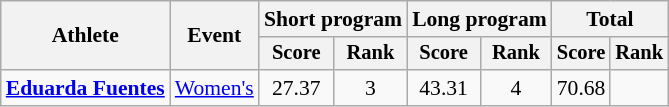<table class=wikitable style=font-size:90%;text-align:center>
<tr>
<th rowspan=2>Athlete</th>
<th rowspan=2>Event</th>
<th colspan=2>Short program</th>
<th colspan=2>Long program</th>
<th colspan=2>Total</th>
</tr>
<tr style=font-size:95%>
<th>Score</th>
<th>Rank</th>
<th>Score</th>
<th>Rank</th>
<th>Score</th>
<th>Rank</th>
</tr>
<tr>
<td style="text-align:left"><strong><a href='#'>Eduarda Fuentes</a></strong></td>
<td align=left><a href='#'>Women's</a></td>
<td>27.37</td>
<td>3</td>
<td>43.31</td>
<td>4</td>
<td>70.68</td>
<td></td>
</tr>
</table>
